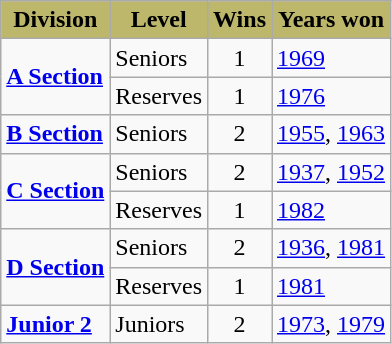<table class="wikitable">
<tr style="background:#bdb76b;">
<th style="background:#bdb76b;" align="center">Division</th>
<th style="background:#bdb76b;" align="center">Level</th>
<th style="background:#bdb76b;" align="center">Wins</th>
<th style="background:#bdb76b;" align="center">Years won</th>
</tr>
<tr>
<td rowspan="2"><strong><a href='#'>A Section</a></strong></td>
<td>Seniors</td>
<td align="center">1</td>
<td><a href='#'>1969</a></td>
</tr>
<tr>
<td>Reserves</td>
<td align="center">1</td>
<td><a href='#'>1976</a></td>
</tr>
<tr>
<td><strong><a href='#'>B Section</a></strong></td>
<td>Seniors</td>
<td align="center">2</td>
<td><a href='#'>1955</a>, <a href='#'>1963</a></td>
</tr>
<tr>
<td rowspan="2"><strong><a href='#'>C Section</a></strong></td>
<td>Seniors</td>
<td align="center">2</td>
<td><a href='#'>1937</a>, <a href='#'>1952</a></td>
</tr>
<tr>
<td>Reserves</td>
<td align="center">1</td>
<td><a href='#'>1982</a></td>
</tr>
<tr>
<td rowspan="2"><strong><a href='#'>D Section</a></strong></td>
<td>Seniors</td>
<td align="center">2</td>
<td><a href='#'>1936</a>, <a href='#'>1981</a></td>
</tr>
<tr>
<td>Reserves</td>
<td align="center">1</td>
<td><a href='#'>1981</a></td>
</tr>
<tr>
<td><strong><a href='#'>Junior 2</a></strong></td>
<td>Juniors</td>
<td align="center">2</td>
<td><a href='#'>1973</a>, <a href='#'>1979</a></td>
</tr>
</table>
